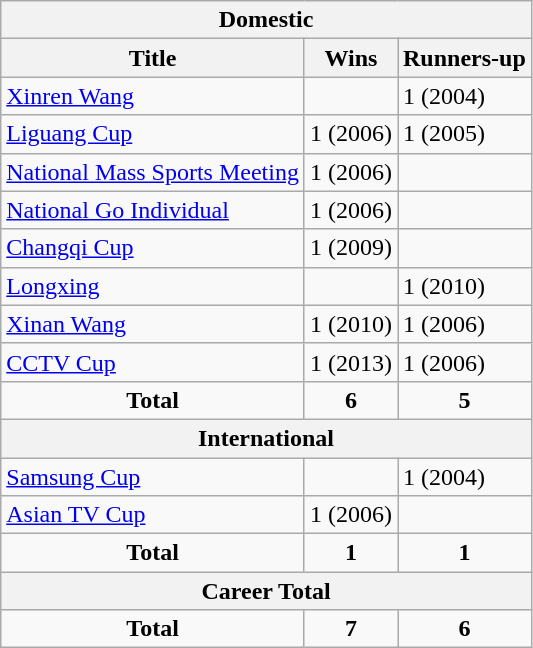<table class="wikitable">
<tr>
<th colspan=3>Domestic</th>
</tr>
<tr>
<th>Title</th>
<th>Wins</th>
<th>Runners-up</th>
</tr>
<tr>
<td><a href='#'>Xinren Wang</a></td>
<td></td>
<td>1 (2004)</td>
</tr>
<tr>
<td><a href='#'>Liguang Cup</a></td>
<td>1 (2006)</td>
<td>1 (2005)</td>
</tr>
<tr>
<td><a href='#'>National Mass Sports Meeting</a></td>
<td>1 (2006)</td>
<td></td>
</tr>
<tr>
<td><a href='#'>National Go Individual</a></td>
<td>1 (2006)</td>
<td></td>
</tr>
<tr>
<td><a href='#'>Changqi Cup</a></td>
<td>1 (2009)</td>
<td></td>
</tr>
<tr>
<td><a href='#'> Longxing</a></td>
<td></td>
<td>1 (2010)</td>
</tr>
<tr>
<td><a href='#'>Xinan Wang</a></td>
<td>1 (2010)</td>
<td>1 (2006)</td>
</tr>
<tr>
<td><a href='#'>CCTV Cup</a></td>
<td>1 (2013)</td>
<td>1 (2006)</td>
</tr>
<tr align="center">
<td><strong>Total</strong></td>
<td><strong>6</strong></td>
<td><strong>5</strong></td>
</tr>
<tr>
<th colspan=3>International</th>
</tr>
<tr>
<td><a href='#'>Samsung Cup</a></td>
<td></td>
<td>1 (2004)</td>
</tr>
<tr>
<td><a href='#'>Asian TV Cup</a></td>
<td>1 (2006)</td>
<td></td>
</tr>
<tr align="center">
<td><strong>Total</strong></td>
<td><strong>1</strong></td>
<td><strong>1</strong></td>
</tr>
<tr>
<th colspan=3>Career Total</th>
</tr>
<tr align="center">
<td><strong>Total</strong></td>
<td><strong>7</strong></td>
<td><strong>6</strong></td>
</tr>
</table>
